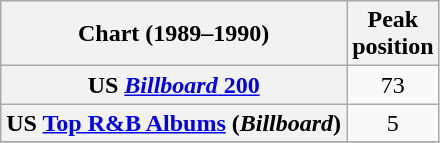<table class="wikitable plainrowheaders" style="text-align:center;">
<tr>
<th>Chart (1989–1990)</th>
<th>Peak<br>position</th>
</tr>
<tr>
<th scope="row">US <a href='#'><em>Billboard</em> 200</a></th>
<td>73</td>
</tr>
<tr>
<th scope="row">US <a href='#'>Top R&B Albums</a> (<em>Billboard</em>)</th>
<td>5</td>
</tr>
<tr>
</tr>
</table>
